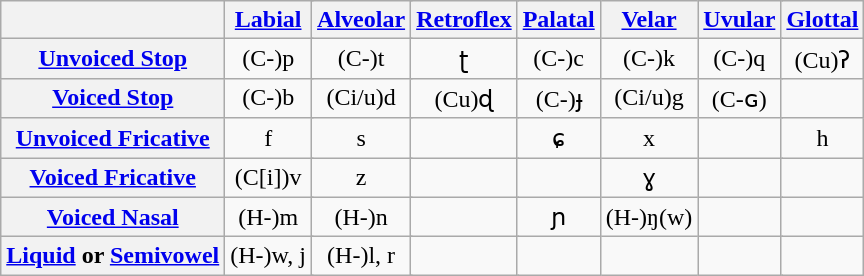<table class="wikitable">
<tr>
<th></th>
<th colspan="2"><a href='#'>Labial</a></th>
<th colspan="2"><a href='#'>Alveolar</a></th>
<th colspan="2"><a href='#'>Retroflex</a></th>
<th colspan="2"><a href='#'>Palatal</a></th>
<th colspan="2"><a href='#'>Velar</a></th>
<th colspan="2"><a href='#'>Uvular</a></th>
<th colspan="2"><a href='#'>Glottal</a></th>
</tr>
<tr style="text-align:center;">
<th><a href='#'>Unvoiced Stop</a></th>
<td colspan="2">(C-)p</td>
<td colspan="2">(C-)t</td>
<td colspan="2">ʈ</td>
<td colspan="2">(C-)c</td>
<td colspan="2">(C-)k</td>
<td colspan="2">(C-)q</td>
<td colspan="2">(Cu)ʔ</td>
</tr>
<tr style="text-align:center;">
<th><a href='#'>Voiced Stop</a></th>
<td colspan="2">(C-)b</td>
<td colspan="2">(Ci/u)d</td>
<td colspan="2">(Cu)ɖ</td>
<td colspan="2">(C-)ɟ</td>
<td colspan="2">(Ci/u)g</td>
<td colspan="2">(C-ɢ)</td>
<td colspan="2"></td>
</tr>
<tr style="text-align:center;">
<th><a href='#'>Unvoiced Fricative</a></th>
<td colspan="2">f</td>
<td colspan="2">s</td>
<td colspan="2"></td>
<td colspan="2">ɕ</td>
<td colspan="2">x</td>
<td colspan="2"></td>
<td colspan="2">h</td>
</tr>
<tr style="text-align:center;">
<th><a href='#'>Voiced Fricative</a></th>
<td colspan="2">(C[i])v</td>
<td colspan="2">z</td>
<td colspan="2"></td>
<td colspan="2"></td>
<td colspan="2">ɣ</td>
<td colspan="2"></td>
<td colspan="2"></td>
</tr>
<tr style="text-align:center;">
<th><a href='#'>Voiced Nasal</a></th>
<td colspan="2">(H-)m</td>
<td colspan="2">(H-)n</td>
<td colspan="2"></td>
<td colspan="2">ɲ</td>
<td colspan="2">(H-)ŋ(w)</td>
<td colspan="2"></td>
<td colspan="2"></td>
</tr>
<tr style="text-align:center;">
<th><a href='#'>Liquid</a> or <a href='#'>Semivowel</a></th>
<td colspan="2">(H-)w, j</td>
<td colspan="2">(H-)l, r</td>
<td colspan="2"></td>
<td colspan="2"></td>
<td colspan="2"></td>
<td colspan="2"></td>
<td colspan="2"></td>
</tr>
</table>
